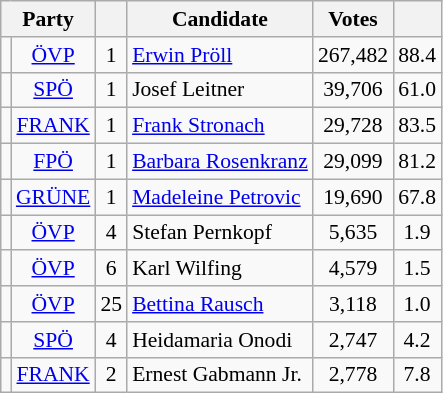<table class="wikitable" style="font-size:90%; text-align:center">
<tr>
<th colspan=2>Party</th>
<th></th>
<th>Candidate</th>
<th>Votes</th>
<th></th>
</tr>
<tr>
<td bgcolor=></td>
<td><a href='#'>ÖVP</a></td>
<td>1</td>
<td align=left><a href='#'>Erwin Pröll</a></td>
<td>267,482</td>
<td>88.4</td>
</tr>
<tr>
<td bgcolor=></td>
<td><a href='#'>SPÖ</a></td>
<td>1</td>
<td align=left>Josef Leitner</td>
<td>39,706</td>
<td>61.0</td>
</tr>
<tr>
<td bgcolor=></td>
<td><a href='#'>FRANK</a></td>
<td>1</td>
<td align=left><a href='#'>Frank Stronach</a></td>
<td>29,728</td>
<td>83.5</td>
</tr>
<tr>
<td bgcolor=></td>
<td><a href='#'>FPÖ</a></td>
<td>1</td>
<td align=left><a href='#'>Barbara Rosenkranz</a></td>
<td>29,099</td>
<td>81.2</td>
</tr>
<tr>
<td bgcolor=></td>
<td><a href='#'>GRÜNE</a></td>
<td>1</td>
<td align=left><a href='#'>Madeleine Petrovic</a></td>
<td>19,690</td>
<td>67.8</td>
</tr>
<tr>
<td bgcolor=></td>
<td><a href='#'>ÖVP</a></td>
<td>4</td>
<td align=left>Stefan Pernkopf</td>
<td>5,635</td>
<td>1.9</td>
</tr>
<tr>
<td bgcolor=></td>
<td><a href='#'>ÖVP</a></td>
<td>6</td>
<td align=left>Karl Wilfing</td>
<td>4,579</td>
<td>1.5</td>
</tr>
<tr>
<td bgcolor=></td>
<td><a href='#'>ÖVP</a></td>
<td>25</td>
<td align=left><a href='#'>Bettina Rausch</a></td>
<td>3,118</td>
<td>1.0</td>
</tr>
<tr>
<td bgcolor=></td>
<td><a href='#'>SPÖ</a></td>
<td>4</td>
<td align=left>Heidamaria Onodi</td>
<td>2,747</td>
<td>4.2</td>
</tr>
<tr>
<td bgcolor=></td>
<td><a href='#'>FRANK</a></td>
<td>2</td>
<td align=left>Ernest Gabmann Jr.</td>
<td>2,778</td>
<td>7.8</td>
</tr>
</table>
